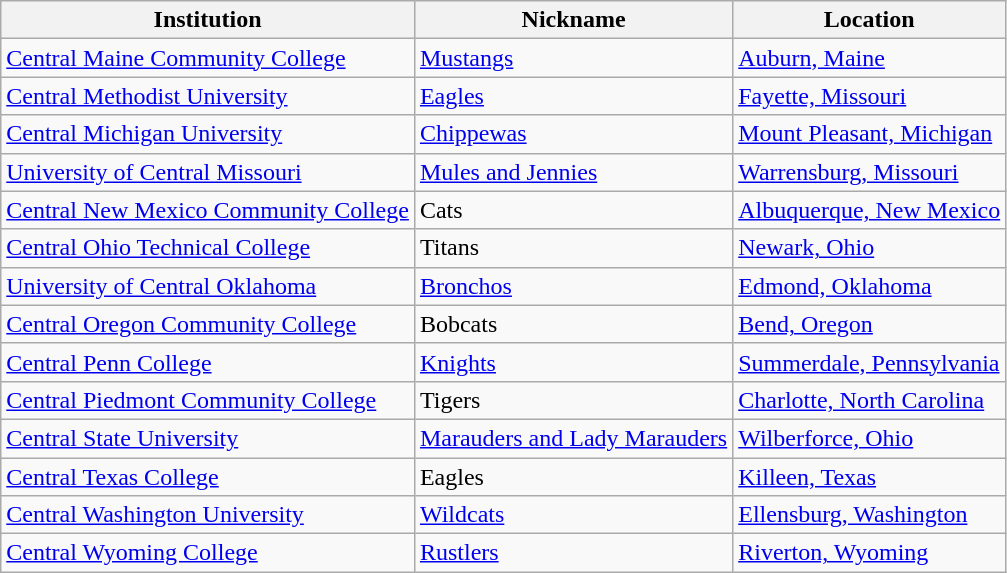<table class="wikitable">
<tr>
<th>Institution</th>
<th>Nickname</th>
<th>Location</th>
</tr>
<tr>
<td><a href='#'>Central Maine Community College</a></td>
<td><a href='#'>Mustangs</a></td>
<td><a href='#'>Auburn, Maine</a></td>
</tr>
<tr>
<td><a href='#'>Central Methodist University</a></td>
<td><a href='#'>Eagles</a></td>
<td><a href='#'>Fayette, Missouri</a></td>
</tr>
<tr>
<td><a href='#'>Central Michigan University</a></td>
<td><a href='#'>Chippewas</a></td>
<td><a href='#'>Mount Pleasant, Michigan</a></td>
</tr>
<tr>
<td><a href='#'>University of Central Missouri</a></td>
<td><a href='#'>Mules and Jennies</a></td>
<td><a href='#'>Warrensburg, Missouri</a></td>
</tr>
<tr>
<td><a href='#'>Central New Mexico Community College</a></td>
<td>Cats</td>
<td><a href='#'>Albuquerque, New Mexico</a></td>
</tr>
<tr>
<td><a href='#'>Central Ohio Technical College</a></td>
<td>Titans</td>
<td><a href='#'>Newark, Ohio</a></td>
</tr>
<tr>
<td><a href='#'>University of Central Oklahoma</a></td>
<td><a href='#'>Bronchos</a></td>
<td><a href='#'>Edmond, Oklahoma</a></td>
</tr>
<tr>
<td><a href='#'>Central Oregon Community College</a></td>
<td>Bobcats</td>
<td><a href='#'>Bend, Oregon</a></td>
</tr>
<tr>
<td><a href='#'>Central Penn College</a></td>
<td><a href='#'>Knights</a></td>
<td><a href='#'>Summerdale, Pennsylvania</a></td>
</tr>
<tr>
<td><a href='#'>Central Piedmont Community College</a></td>
<td>Tigers</td>
<td><a href='#'>Charlotte, North Carolina</a></td>
</tr>
<tr>
<td><a href='#'>Central State University</a></td>
<td><a href='#'>Marauders and Lady Marauders</a></td>
<td><a href='#'>Wilberforce, Ohio</a></td>
</tr>
<tr>
<td><a href='#'>Central Texas College</a></td>
<td>Eagles</td>
<td><a href='#'>Killeen, Texas</a></td>
</tr>
<tr>
<td><a href='#'>Central Washington University</a></td>
<td><a href='#'>Wildcats</a></td>
<td><a href='#'>Ellensburg, Washington</a></td>
</tr>
<tr>
<td><a href='#'>Central Wyoming College</a></td>
<td><a href='#'>Rustlers</a></td>
<td><a href='#'>Riverton, Wyoming</a></td>
</tr>
</table>
